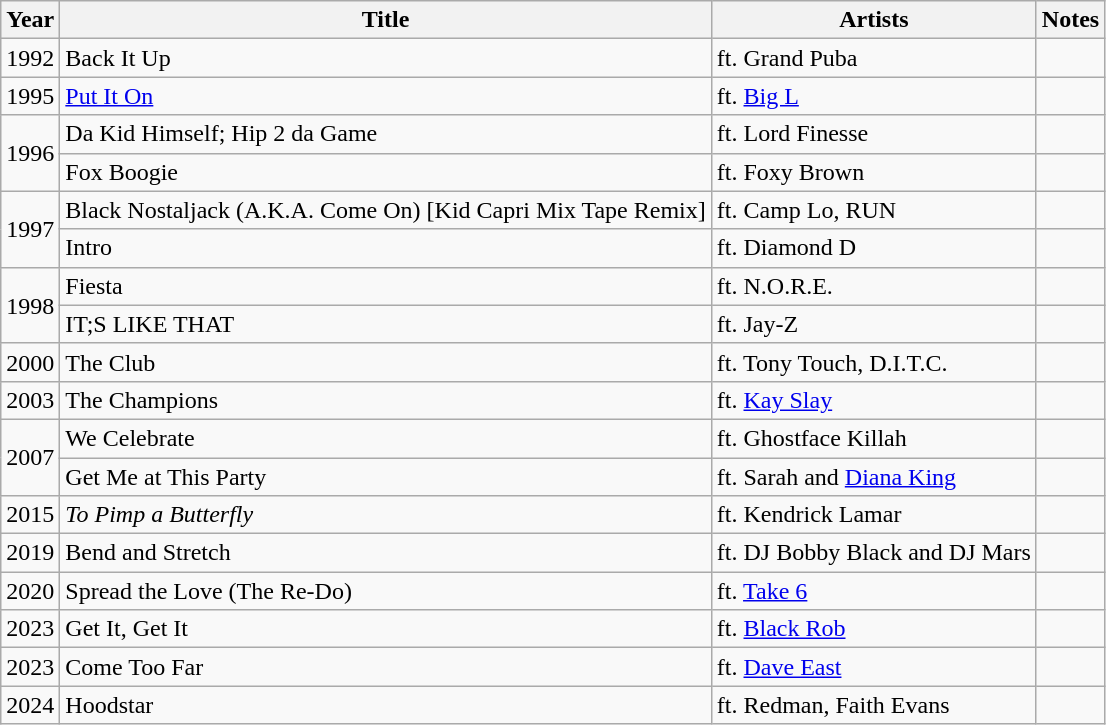<table class="wikitable sortable">
<tr>
<th>Year</th>
<th>Title</th>
<th>Artists</th>
<th>Notes</th>
</tr>
<tr>
<td>1992</td>
<td>Back It Up</td>
<td>ft. Grand Puba</td>
<td></td>
</tr>
<tr>
<td>1995</td>
<td><a href='#'>Put It On</a></td>
<td>ft. <a href='#'>Big L</a></td>
<td></td>
</tr>
<tr>
<td rowspan="2">1996</td>
<td>Da Kid Himself; Hip 2 da Game</td>
<td>ft. Lord Finesse</td>
<td></td>
</tr>
<tr>
<td>Fox Boogie</td>
<td>ft. Foxy Brown</td>
<td></td>
</tr>
<tr>
<td rowspan="2">1997</td>
<td>Black Nostaljack (A.K.A. Come On) [Kid Capri Mix Tape Remix]</td>
<td>ft. Camp Lo, RUN</td>
<td></td>
</tr>
<tr>
<td>Intro</td>
<td>ft. Diamond D</td>
<td></td>
</tr>
<tr>
<td rowspan="2">1998</td>
<td>Fiesta</td>
<td>ft. N.O.R.E.</td>
<td></td>
</tr>
<tr>
<td>IT;S LIKE THAT</td>
<td>ft. Jay-Z</td>
<td></td>
</tr>
<tr>
<td>2000</td>
<td>The Club</td>
<td>ft. Tony Touch, D.I.T.C.</td>
<td></td>
</tr>
<tr>
<td>2003</td>
<td>The Champions</td>
<td>ft. <a href='#'>Kay Slay</a></td>
<td></td>
</tr>
<tr>
<td rowspan="2">2007</td>
<td>We Celebrate</td>
<td>ft. Ghostface Killah</td>
<td></td>
</tr>
<tr>
<td>Get Me at This Party</td>
<td>ft. Sarah and <a href='#'>Diana King</a></td>
<td></td>
</tr>
<tr>
<td>2015</td>
<td><em>To Pimp a Butterfly</em></td>
<td>ft. Kendrick Lamar</td>
<td></td>
</tr>
<tr>
<td>2019</td>
<td>Bend and Stretch</td>
<td>ft. DJ Bobby Black and DJ Mars</td>
<td></td>
</tr>
<tr>
<td>2020</td>
<td>Spread the Love (The Re-Do)</td>
<td>ft. <a href='#'>Take 6</a></td>
<td></td>
</tr>
<tr>
<td>2023</td>
<td>Get It, Get It</td>
<td>ft. <a href='#'>Black Rob</a></td>
<td></td>
</tr>
<tr>
<td>2023</td>
<td>Come Too Far</td>
<td>ft. <a href='#'>Dave East</a></td>
<td></td>
</tr>
<tr>
<td>2024</td>
<td>Hoodstar</td>
<td>ft. Redman, Faith Evans</td>
<td></td>
</tr>
</table>
